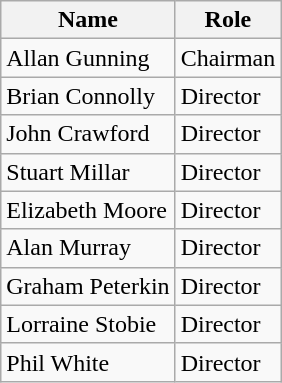<table class="wikitable">
<tr>
<th>Name</th>
<th>Role</th>
</tr>
<tr>
<td>Allan Gunning</td>
<td>Chairman</td>
</tr>
<tr>
<td>Brian Connolly</td>
<td>Director</td>
</tr>
<tr>
<td>John Crawford</td>
<td>Director</td>
</tr>
<tr>
<td>Stuart Millar</td>
<td>Director</td>
</tr>
<tr>
<td>Elizabeth Moore</td>
<td>Director</td>
</tr>
<tr>
<td>Alan Murray</td>
<td>Director</td>
</tr>
<tr>
<td>Graham Peterkin</td>
<td>Director</td>
</tr>
<tr>
<td>Lorraine Stobie</td>
<td>Director</td>
</tr>
<tr>
<td>Phil White</td>
<td>Director</td>
</tr>
</table>
